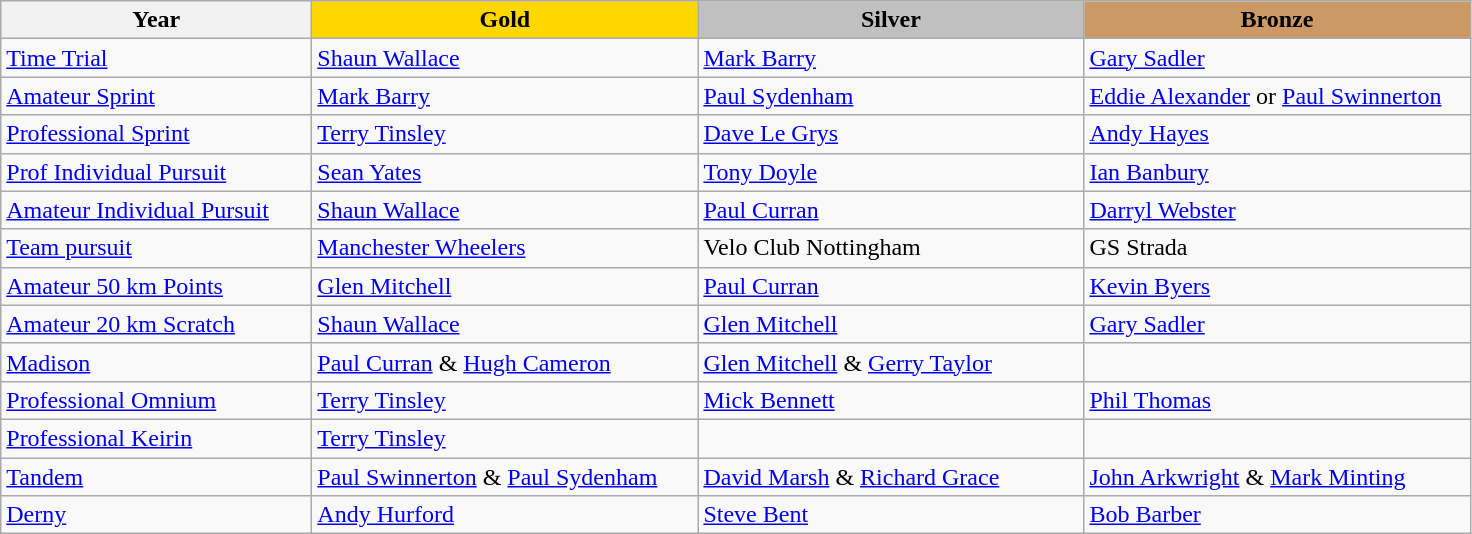<table class="wikitable" style="font-size: 100%">
<tr>
<th width=200>Year</th>
<th width=250 style="background-color: gold;">Gold</th>
<th width=250 style="background-color: silver;">Silver</th>
<th width=250 style="background-color: #cc9966;">Bronze</th>
</tr>
<tr>
<td><a href='#'>Time Trial</a></td>
<td><a href='#'>Shaun Wallace</a></td>
<td><a href='#'>Mark Barry</a></td>
<td><a href='#'>Gary Sadler</a></td>
</tr>
<tr>
<td><a href='#'>Amateur Sprint</a></td>
<td><a href='#'>Mark Barry</a></td>
<td><a href='#'>Paul Sydenham</a></td>
<td><a href='#'>Eddie Alexander</a> or <a href='#'>Paul Swinnerton</a></td>
</tr>
<tr>
<td><a href='#'>Professional Sprint</a></td>
<td><a href='#'>Terry Tinsley</a></td>
<td><a href='#'>Dave Le Grys</a></td>
<td><a href='#'>Andy Hayes</a></td>
</tr>
<tr>
<td><a href='#'>Prof Individual Pursuit</a></td>
<td><a href='#'>Sean Yates</a></td>
<td><a href='#'>Tony Doyle</a></td>
<td><a href='#'>Ian Banbury</a></td>
</tr>
<tr>
<td><a href='#'>Amateur Individual Pursuit</a></td>
<td><a href='#'>Shaun Wallace</a></td>
<td><a href='#'>Paul Curran</a></td>
<td><a href='#'>Darryl Webster</a></td>
</tr>
<tr>
<td><a href='#'>Team pursuit</a></td>
<td><a href='#'>Manchester Wheelers</a></td>
<td>Velo Club Nottingham</td>
<td>GS Strada</td>
</tr>
<tr>
<td><a href='#'>Amateur 50 km Points</a></td>
<td><a href='#'>Glen Mitchell</a></td>
<td><a href='#'>Paul Curran</a></td>
<td><a href='#'>Kevin Byers</a></td>
</tr>
<tr>
<td><a href='#'>Amateur 20 km Scratch</a></td>
<td><a href='#'>Shaun Wallace</a></td>
<td><a href='#'>Glen Mitchell</a></td>
<td><a href='#'>Gary Sadler</a></td>
</tr>
<tr>
<td><a href='#'>Madison</a></td>
<td><a href='#'>Paul Curran</a> & <a href='#'>Hugh Cameron</a></td>
<td><a href='#'>Glen Mitchell</a> & <a href='#'>Gerry Taylor</a></td>
<td></td>
</tr>
<tr>
<td><a href='#'>Professional Omnium</a></td>
<td><a href='#'>Terry Tinsley</a></td>
<td><a href='#'>Mick Bennett</a></td>
<td><a href='#'>Phil Thomas</a></td>
</tr>
<tr>
<td><a href='#'>Professional Keirin</a></td>
<td><a href='#'>Terry Tinsley</a></td>
<td></td>
<td></td>
</tr>
<tr>
<td><a href='#'>Tandem</a></td>
<td><a href='#'>Paul Swinnerton</a> & <a href='#'>Paul Sydenham</a></td>
<td><a href='#'>David Marsh</a> & <a href='#'>Richard Grace</a></td>
<td><a href='#'>John Arkwright</a> & <a href='#'>Mark Minting</a></td>
</tr>
<tr>
<td><a href='#'>Derny</a></td>
<td><a href='#'>Andy Hurford</a></td>
<td><a href='#'>Steve Bent</a></td>
<td><a href='#'>Bob Barber</a></td>
</tr>
</table>
